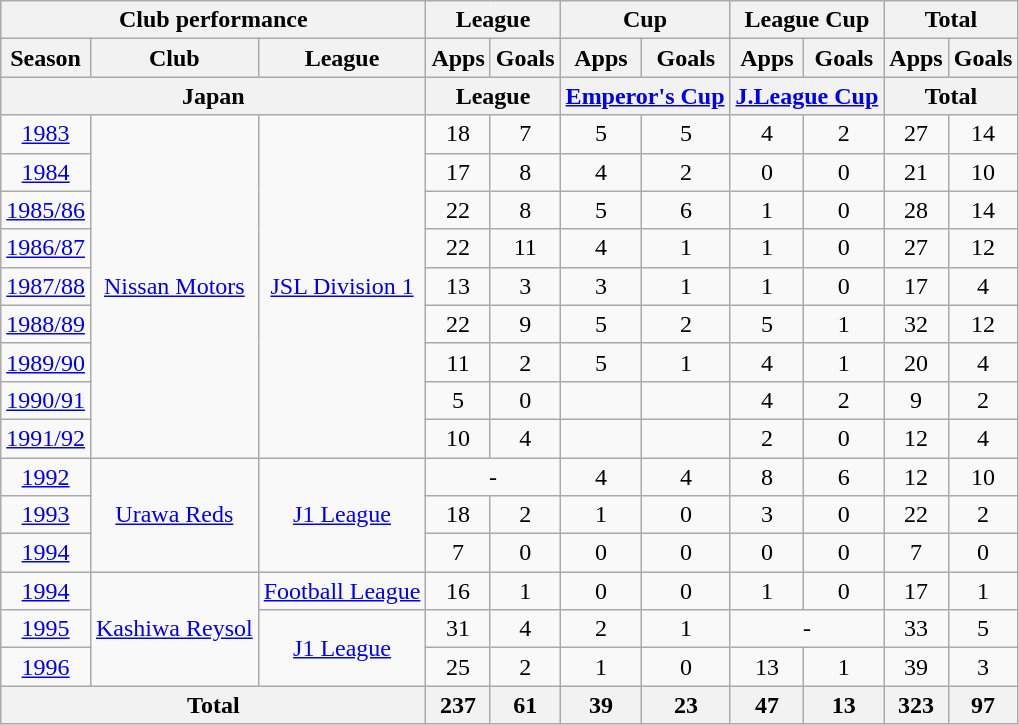<table class="wikitable" style="text-align:center;">
<tr>
<th colspan=3>Club performance</th>
<th colspan=2>League</th>
<th colspan=2>Cup</th>
<th colspan=2>League Cup</th>
<th colspan=2>Total</th>
</tr>
<tr>
<th>Season</th>
<th>Club</th>
<th>League</th>
<th>Apps</th>
<th>Goals</th>
<th>Apps</th>
<th>Goals</th>
<th>Apps</th>
<th>Goals</th>
<th>Apps</th>
<th>Goals</th>
</tr>
<tr>
<th colspan=3>Japan</th>
<th colspan=2>League</th>
<th colspan=2><a href='#'>Emperor's Cup</a></th>
<th colspan=2><a href='#'>J.League Cup</a></th>
<th colspan=2>Total</th>
</tr>
<tr>
<td><a href='#'>1983</a></td>
<td rowspan="9"><a href='#'>Nissan Motors</a></td>
<td rowspan="9"><a href='#'>JSL Division 1</a></td>
<td>18</td>
<td>7</td>
<td>5</td>
<td>5</td>
<td>4</td>
<td>2</td>
<td>27</td>
<td>14</td>
</tr>
<tr>
<td><a href='#'>1984</a></td>
<td>17</td>
<td>8</td>
<td>4</td>
<td>2</td>
<td>0</td>
<td>0</td>
<td>21</td>
<td>10</td>
</tr>
<tr>
<td><a href='#'>1985/86</a></td>
<td>22</td>
<td>8</td>
<td>5</td>
<td>6</td>
<td>1</td>
<td>0</td>
<td>28</td>
<td>14</td>
</tr>
<tr>
<td><a href='#'>1986/87</a></td>
<td>22</td>
<td>11</td>
<td>4</td>
<td>1</td>
<td>1</td>
<td>0</td>
<td>27</td>
<td>12</td>
</tr>
<tr>
<td><a href='#'>1987/88</a></td>
<td>13</td>
<td>3</td>
<td>3</td>
<td>1</td>
<td>1</td>
<td>0</td>
<td>17</td>
<td>4</td>
</tr>
<tr>
<td><a href='#'>1988/89</a></td>
<td>22</td>
<td>9</td>
<td>5</td>
<td>2</td>
<td>5</td>
<td>1</td>
<td>32</td>
<td>12</td>
</tr>
<tr>
<td><a href='#'>1989/90</a></td>
<td>11</td>
<td>2</td>
<td>5</td>
<td>1</td>
<td>4</td>
<td>1</td>
<td>20</td>
<td>4</td>
</tr>
<tr>
<td><a href='#'>1990/91</a></td>
<td>5</td>
<td>0</td>
<td></td>
<td></td>
<td>4</td>
<td>2</td>
<td>9</td>
<td>2</td>
</tr>
<tr>
<td><a href='#'>1991/92</a></td>
<td>10</td>
<td>4</td>
<td></td>
<td></td>
<td>2</td>
<td>0</td>
<td>12</td>
<td>4</td>
</tr>
<tr>
<td><a href='#'>1992</a></td>
<td rowspan="3"><a href='#'>Urawa Reds</a></td>
<td rowspan="3"><a href='#'>J1 League</a></td>
<td colspan="2">-</td>
<td>4</td>
<td>4</td>
<td>8</td>
<td>6</td>
<td>12</td>
<td>10</td>
</tr>
<tr>
<td><a href='#'>1993</a></td>
<td>18</td>
<td>2</td>
<td>1</td>
<td>0</td>
<td>3</td>
<td>0</td>
<td>22</td>
<td>2</td>
</tr>
<tr>
<td><a href='#'>1994</a></td>
<td>7</td>
<td>0</td>
<td>0</td>
<td>0</td>
<td>0</td>
<td>0</td>
<td>7</td>
<td>0</td>
</tr>
<tr>
<td><a href='#'>1994</a></td>
<td rowspan="3"><a href='#'>Kashiwa Reysol</a></td>
<td><a href='#'>Football League</a></td>
<td>16</td>
<td>1</td>
<td>0</td>
<td>0</td>
<td>1</td>
<td>0</td>
<td>17</td>
<td>1</td>
</tr>
<tr>
<td><a href='#'>1995</a></td>
<td rowspan="2"><a href='#'>J1 League</a></td>
<td>31</td>
<td>4</td>
<td>2</td>
<td>1</td>
<td colspan="2">-</td>
<td>33</td>
<td>5</td>
</tr>
<tr>
<td><a href='#'>1996</a></td>
<td>25</td>
<td>2</td>
<td>1</td>
<td>0</td>
<td>13</td>
<td>1</td>
<td>39</td>
<td>3</td>
</tr>
<tr>
<th colspan=3>Total</th>
<th>237</th>
<th>61</th>
<th>39</th>
<th>23</th>
<th>47</th>
<th>13</th>
<th>323</th>
<th>97</th>
</tr>
</table>
